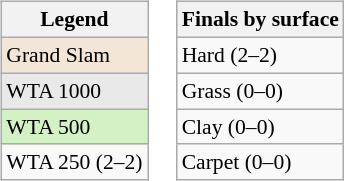<table>
<tr>
<td><br><table class="wikitable" style="font-size:90%">
<tr>
<th>Legend</th>
</tr>
<tr>
<td bgcolor="f3e6d7">Grand Slam</td>
</tr>
<tr>
<td bgcolor="e9e9e9">WTA 1000</td>
</tr>
<tr>
<td bgcolor="d4f1c5">WTA 500</td>
</tr>
<tr>
<td>WTA 250 (2–2)</td>
</tr>
</table>
</td>
<td><br><table class="wikitable" style="font-size:90%">
<tr>
<th>Finals by surface</th>
</tr>
<tr>
<td>Hard (2–2)</td>
</tr>
<tr>
<td>Grass (0–0)</td>
</tr>
<tr>
<td>Clay (0–0)</td>
</tr>
<tr>
<td>Carpet (0–0)</td>
</tr>
</table>
</td>
</tr>
</table>
